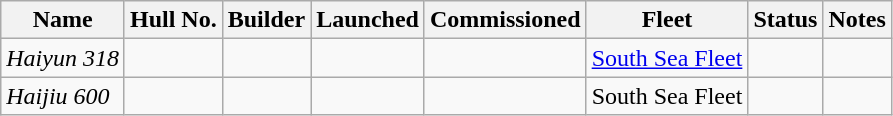<table class="wikitable">
<tr>
<th>Name</th>
<th>Hull No.</th>
<th>Builder</th>
<th>Launched</th>
<th>Commissioned</th>
<th>Fleet</th>
<th>Status</th>
<th>Notes</th>
</tr>
<tr>
<td><em>Haiyun 318</em></td>
<td></td>
<td></td>
<td></td>
<td></td>
<td><a href='#'>South Sea Fleet</a></td>
<td></td>
<td></td>
</tr>
<tr>
<td><em>Haijiu 600</em></td>
<td></td>
<td></td>
<td></td>
<td></td>
<td>South Sea Fleet</td>
<td></td>
<td></td>
</tr>
</table>
